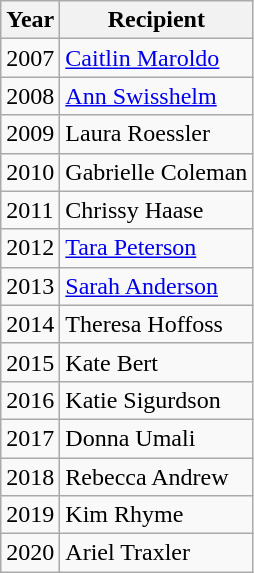<table class="wikitable">
<tr>
<th>Year</th>
<th>Recipient</th>
</tr>
<tr>
<td>2007</td>
<td><a href='#'>Caitlin Maroldo</a></td>
</tr>
<tr>
<td>2008</td>
<td><a href='#'>Ann Swisshelm</a></td>
</tr>
<tr>
<td>2009</td>
<td>Laura Roessler</td>
</tr>
<tr>
<td>2010</td>
<td>Gabrielle Coleman</td>
</tr>
<tr>
<td>2011</td>
<td>Chrissy Haase</td>
</tr>
<tr>
<td>2012</td>
<td><a href='#'>Tara Peterson</a></td>
</tr>
<tr>
<td>2013</td>
<td><a href='#'>Sarah Anderson</a></td>
</tr>
<tr>
<td>2014</td>
<td>Theresa Hoffoss</td>
</tr>
<tr>
<td>2015</td>
<td>Kate Bert</td>
</tr>
<tr>
<td>2016</td>
<td>Katie Sigurdson</td>
</tr>
<tr>
<td>2017</td>
<td>Donna Umali</td>
</tr>
<tr>
<td>2018</td>
<td>Rebecca Andrew</td>
</tr>
<tr>
<td>2019</td>
<td>Kim Rhyme</td>
</tr>
<tr>
<td>2020</td>
<td>Ariel Traxler</td>
</tr>
</table>
